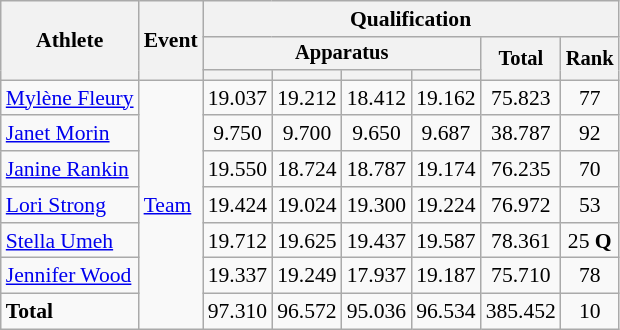<table class="wikitable" style="font-size:90%">
<tr>
<th rowspan=3>Athlete</th>
<th rowspan=3>Event</th>
<th colspan=6>Qualification</th>
</tr>
<tr style="font-size:95%">
<th colspan=4>Apparatus</th>
<th rowspan=2>Total</th>
<th rowspan=2>Rank</th>
</tr>
<tr style="font-size:95%">
<th></th>
<th></th>
<th></th>
<th></th>
</tr>
<tr align=center>
<td align=left><a href='#'>Mylène Fleury</a></td>
<td align=left rowspan=7><a href='#'>Team</a></td>
<td>19.037</td>
<td>19.212</td>
<td>18.412</td>
<td>19.162</td>
<td>75.823</td>
<td>77</td>
</tr>
<tr align=center>
<td align=left><a href='#'>Janet Morin</a></td>
<td>9.750</td>
<td>9.700</td>
<td>9.650</td>
<td>9.687</td>
<td>38.787</td>
<td>92</td>
</tr>
<tr align=center>
<td align=left><a href='#'>Janine Rankin</a></td>
<td>19.550</td>
<td>18.724</td>
<td>18.787</td>
<td>19.174</td>
<td>76.235</td>
<td>70</td>
</tr>
<tr align=center>
<td align=left><a href='#'>Lori Strong</a></td>
<td>19.424</td>
<td>19.024</td>
<td>19.300</td>
<td>19.224</td>
<td>76.972</td>
<td>53</td>
</tr>
<tr align=center>
<td align=left><a href='#'>Stella Umeh</a></td>
<td>19.712</td>
<td>19.625</td>
<td>19.437</td>
<td>19.587</td>
<td>78.361</td>
<td>25 <strong>Q</strong></td>
</tr>
<tr align=center>
<td align=left><a href='#'>Jennifer Wood</a></td>
<td>19.337</td>
<td>19.249</td>
<td>17.937</td>
<td>19.187</td>
<td>75.710</td>
<td>78</td>
</tr>
<tr align=center>
<td align=left><strong>Total</strong></td>
<td>97.310</td>
<td>96.572</td>
<td>95.036</td>
<td>96.534</td>
<td>385.452</td>
<td>10</td>
</tr>
</table>
